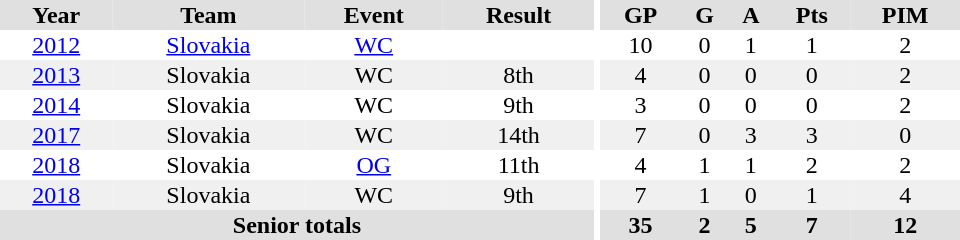<table border="0" cellpadding="1" cellspacing="0" ID="Table3" style="text-align:center; width:40em">
<tr ALIGN="center" bgcolor="#e0e0e0">
<th>Year</th>
<th>Team</th>
<th>Event</th>
<th>Result</th>
<th rowspan="99" bgcolor="#ffffff"></th>
<th>GP</th>
<th>G</th>
<th>A</th>
<th>Pts</th>
<th>PIM</th>
</tr>
<tr>
<td><a href='#'>2012</a></td>
<td><a href='#'>Slovakia</a></td>
<td><a href='#'>WC</a></td>
<td></td>
<td>10</td>
<td>0</td>
<td>1</td>
<td>1</td>
<td>2</td>
</tr>
<tr bgcolor="#f0f0f0">
<td><a href='#'>2013</a></td>
<td>Slovakia</td>
<td>WC</td>
<td>8th</td>
<td>4</td>
<td>0</td>
<td>0</td>
<td>0</td>
<td>2</td>
</tr>
<tr>
<td><a href='#'>2014</a></td>
<td>Slovakia</td>
<td>WC</td>
<td>9th</td>
<td>3</td>
<td>0</td>
<td>0</td>
<td>0</td>
<td>2</td>
</tr>
<tr bgcolor="#f0f0f0">
<td><a href='#'>2017</a></td>
<td>Slovakia</td>
<td>WC</td>
<td>14th</td>
<td>7</td>
<td>0</td>
<td>3</td>
<td>3</td>
<td>0</td>
</tr>
<tr>
<td><a href='#'>2018</a></td>
<td>Slovakia</td>
<td><a href='#'>OG</a></td>
<td>11th</td>
<td>4</td>
<td>1</td>
<td>1</td>
<td>2</td>
<td>2</td>
</tr>
<tr bgcolor="#f0f0f0">
<td><a href='#'>2018</a></td>
<td>Slovakia</td>
<td>WC</td>
<td>9th</td>
<td>7</td>
<td>1</td>
<td>0</td>
<td>1</td>
<td>4</td>
</tr>
<tr bgcolor="#e0e0e0">
<th colspan="4">Senior totals</th>
<th>35</th>
<th>2</th>
<th>5</th>
<th>7</th>
<th>12</th>
</tr>
</table>
